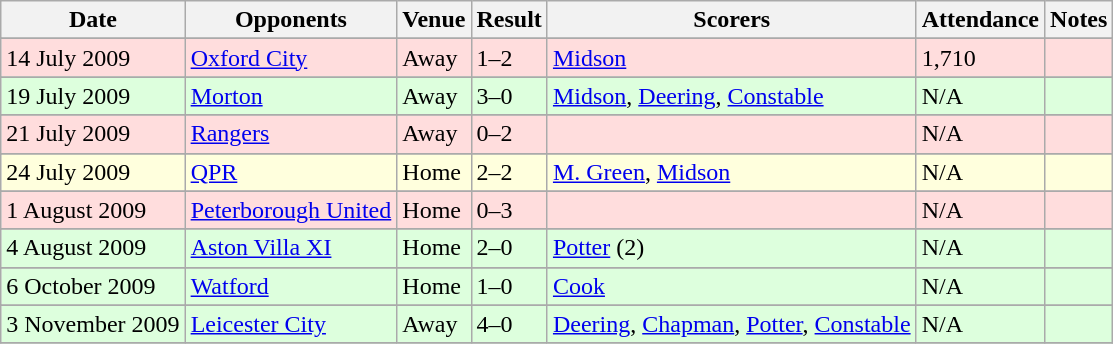<table class=wikitable>
<tr>
<th>Date</th>
<th>Opponents</th>
<th>Venue</th>
<th>Result</th>
<th>Scorers</th>
<th>Attendance</th>
<th>Notes</th>
</tr>
<tr>
</tr>
<tr style="background-color: #ffdddd;">
<td>14 July 2009</td>
<td><a href='#'>Oxford City</a></td>
<td>Away</td>
<td>1–2</td>
<td><a href='#'>Midson</a></td>
<td>1,710</td>
<td></td>
</tr>
<tr>
</tr>
<tr style="background-color: #ddffdd;">
<td>19 July 2009</td>
<td><a href='#'>Morton</a></td>
<td>Away</td>
<td>3–0</td>
<td><a href='#'>Midson</a>, <a href='#'>Deering</a>, <a href='#'>Constable</a></td>
<td>N/A</td>
<td></td>
</tr>
<tr>
</tr>
<tr style="background-color: #ffdddd;">
<td>21 July 2009</td>
<td><a href='#'>Rangers</a></td>
<td>Away</td>
<td>0–2</td>
<td></td>
<td>N/A</td>
<td></td>
</tr>
<tr>
</tr>
<tr style="background-color: #ffffdd;">
<td>24 July 2009</td>
<td><a href='#'>QPR</a></td>
<td>Home</td>
<td>2–2</td>
<td><a href='#'>M. Green</a>, <a href='#'>Midson</a></td>
<td>N/A</td>
<td></td>
</tr>
<tr>
</tr>
<tr style="background-color: #ffdddd;">
<td>1 August 2009</td>
<td><a href='#'>Peterborough United</a></td>
<td>Home</td>
<td>0–3</td>
<td></td>
<td>N/A</td>
<td></td>
</tr>
<tr>
</tr>
<tr style="background-color: #ddffdd;">
<td>4 August 2009</td>
<td><a href='#'>Aston Villa XI</a></td>
<td>Home</td>
<td>2–0</td>
<td><a href='#'>Potter</a> (2)</td>
<td>N/A</td>
<td></td>
</tr>
<tr>
</tr>
<tr style="background-color: #ddffdd;">
<td>6 October 2009</td>
<td><a href='#'>Watford</a></td>
<td>Home</td>
<td>1–0</td>
<td><a href='#'>Cook</a></td>
<td>N/A</td>
<td></td>
</tr>
<tr>
</tr>
<tr style="background-color: #ddffdd;">
<td>3 November 2009</td>
<td><a href='#'>Leicester City</a></td>
<td>Away</td>
<td>4–0</td>
<td><a href='#'>Deering</a>, <a href='#'>Chapman</a>, <a href='#'>Potter</a>, <a href='#'>Constable</a></td>
<td>N/A</td>
<td></td>
</tr>
<tr>
</tr>
</table>
